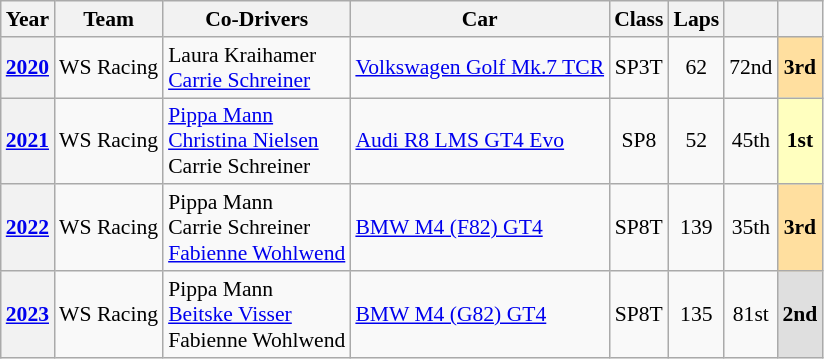<table class="wikitable" style="font-size:90%">
<tr>
<th>Year</th>
<th>Team</th>
<th>Co-Drivers</th>
<th>Car</th>
<th>Class</th>
<th>Laps</th>
<th></th>
<th></th>
</tr>
<tr style="text-align:center;">
<th><a href='#'>2020</a></th>
<td align="left" nowrap> WS Racing</td>
<td align="left" nowrap> Laura Kraihamer<br> <a href='#'>Carrie Schreiner</a></td>
<td align="left" nowrap><a href='#'>Volkswagen Golf Mk.7 TCR</a></td>
<td>SP3T</td>
<td>62</td>
<td>72nd</td>
<td style="background:#ffdf9f"><strong>3rd</strong></td>
</tr>
<tr style="text-align:center;">
<th><a href='#'>2021</a></th>
<td align="left" nowrap> WS Racing</td>
<td align="left" nowrap> <a href='#'>Pippa Mann</a><br> <a href='#'>Christina Nielsen</a><br> Carrie Schreiner</td>
<td align="left" nowrap><a href='#'>Audi R8 LMS GT4 Evo</a></td>
<td>SP8</td>
<td>52</td>
<td>45th</td>
<td style="background:#ffffbf"><strong>1st</strong></td>
</tr>
<tr style="text-align:center;">
<th><a href='#'>2022</a></th>
<td align="left"> WS Racing</td>
<td align="left"> Pippa Mann<br> Carrie Schreiner<br> <a href='#'>Fabienne Wohlwend</a></td>
<td align="left"><a href='#'>BMW M4 (F82) GT4</a></td>
<td>SP8T</td>
<td>139</td>
<td>35th</td>
<td style="background:#FFDF9F;"><strong>3rd</strong></td>
</tr>
<tr style="text-align:center;">
<th><a href='#'>2023</a></th>
<td align="left"> WS Racing</td>
<td align="left"> Pippa Mann<br> <a href='#'>Beitske Visser</a><br> Fabienne Wohlwend</td>
<td align="left"><a href='#'>BMW M4 (G82) GT4</a></td>
<td>SP8T</td>
<td>135</td>
<td>81st</td>
<td style="background:#dfdfdf"><strong>2nd</strong></td>
</tr>
</table>
